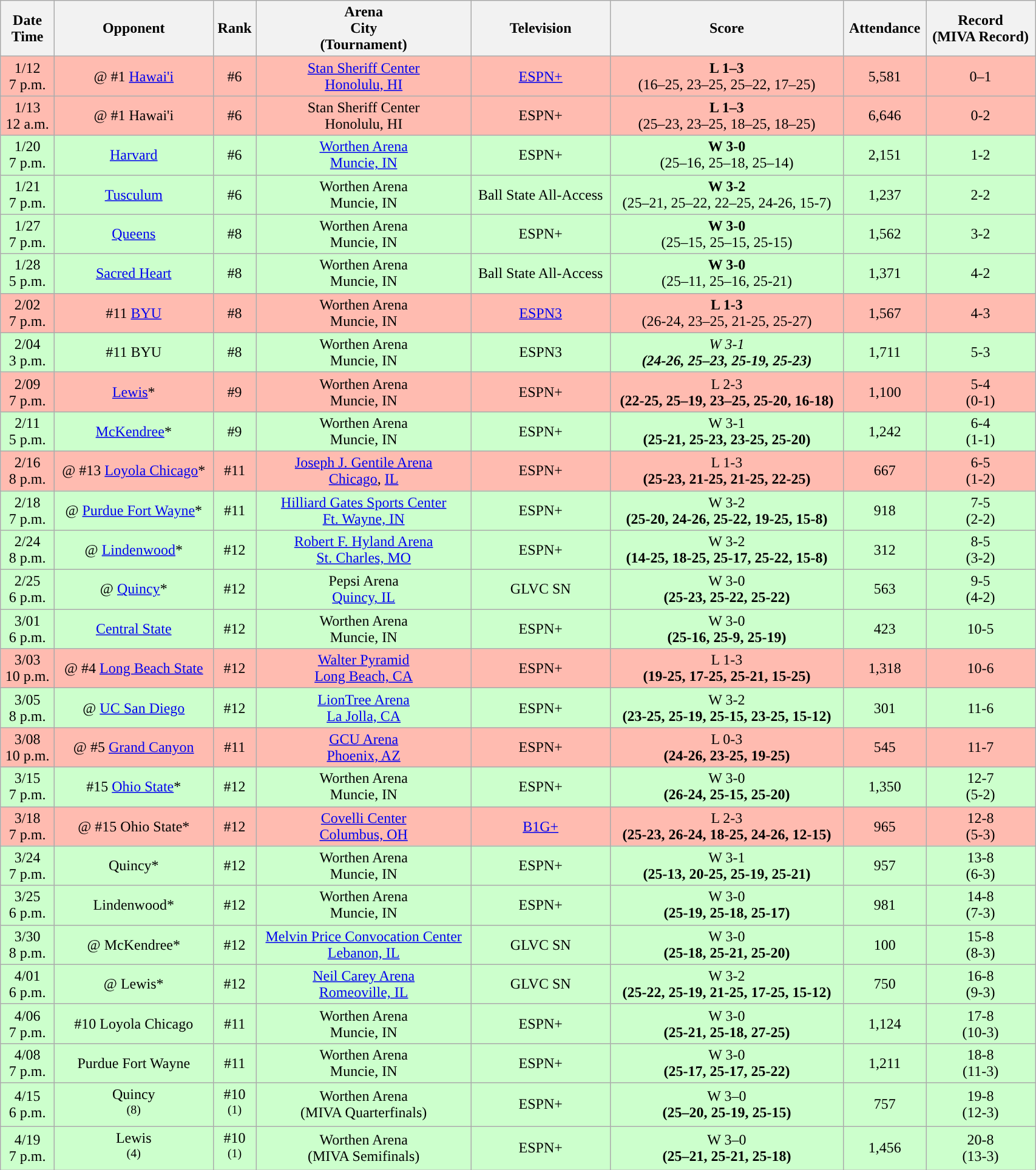<table class="wikitable sortable" style="width:90%">
<tr>
<th>Date<br>Time</th>
<th>Opponent</th>
<th>Rank</th>
<th>Arena<br>City<br>(Tournament)</th>
<th>Television</th>
<th>Score</th>
<th>Attendance</th>
<th>Record<br>(MIVA Record)</th>
</tr>
<tr align="center" bgcolor="#ffbbb">
<td>1/12<br>7 p.m.</td>
<td>@ #1 <a href='#'>Hawai'i</a></td>
<td>#6</td>
<td><a href='#'>Stan Sheriff Center</a><br><a href='#'>Honolulu, HI</a></td>
<td><a href='#'>ESPN+</a></td>
<td><strong>L 1–3</strong> <br> (16–25, 23–25, 25–22, 17–25)</td>
<td>5,581</td>
<td>0–1</td>
</tr>
<tr align="center" bgcolor="#ffbbb">
<td>1/13<br>12 a.m.</td>
<td>@ #1 Hawai'i</td>
<td>#6</td>
<td>Stan Sheriff Center<br>Honolulu, HI</td>
<td>ESPN+</td>
<td><strong>L 1–3</strong> <br> (25–23, 23–25, 18–25, 18–25)</td>
<td>6,646</td>
<td>0-2</td>
</tr>
<tr align="center" bgcolor="#ccffcc">
<td>1/20<br>7 p.m.</td>
<td><a href='#'>Harvard</a></td>
<td>#6</td>
<td><a href='#'>Worthen Arena</a><br><a href='#'>Muncie, IN</a></td>
<td>ESPN+</td>
<td><strong>W 3-0</strong> <br> (25–16, 25–18, 25–14)</td>
<td>2,151</td>
<td>1-2</td>
</tr>
<tr align="center" bgcolor="#ccffcc">
<td>1/21<br>7 p.m.</td>
<td><a href='#'>Tusculum</a></td>
<td>#6</td>
<td>Worthen Arena<br>Muncie, IN</td>
<td>Ball State All-Access</td>
<td><strong>W 3-2</strong> <br> (25–21, 25–22, 22–25, 24-26, 15-7)</td>
<td>1,237</td>
<td>2-2</td>
</tr>
<tr align="center" bgcolor="#ccffcc">
<td>1/27<br>7 p.m.</td>
<td><a href='#'>Queens</a></td>
<td>#8</td>
<td>Worthen Arena<br>Muncie, IN</td>
<td>ESPN+</td>
<td><strong>W 3-0</strong> <br> (25–15, 25–15, 25-15)</td>
<td>1,562</td>
<td>3-2</td>
</tr>
<tr align="center" bgcolor="#ccffcc">
<td>1/28<br>5 p.m.</td>
<td><a href='#'>Sacred Heart</a></td>
<td>#8</td>
<td>Worthen Arena<br>Muncie, IN</td>
<td>Ball State All-Access</td>
<td><strong>W 3-0</strong> <br> (25–11, 25–16, 25-21)</td>
<td>1,371</td>
<td>4-2</td>
</tr>
<tr align="center" bgcolor="#ffbbb">
<td>2/02<br>7 p.m.</td>
<td>#11 <a href='#'>BYU</a></td>
<td>#8</td>
<td>Worthen Arena<br>Muncie, IN</td>
<td><a href='#'>ESPN3</a></td>
<td><strong>L 1-3</strong> <br> (26-24, 23–25, 21-25, 25-27)</td>
<td>1,567</td>
<td>4-3</td>
</tr>
<tr align="center" bgcolor="#ccffcc">
<td>2/04<br>3 p.m.</td>
<td>#11 BYU</td>
<td>#8</td>
<td>Worthen Arena<br>Muncie, IN</td>
<td>ESPN3</td>
<td><em>W 3-1<strong> <br> (24-26, 25–23, 25-19, 25-23)</td>
<td>1,711</td>
<td>5-3</td>
</tr>
<tr align="center" bgcolor="#ffbbb">
<td>2/09<br>7 p.m.</td>
<td><a href='#'>Lewis</a>*</td>
<td>#9</td>
<td>Worthen Arena<br>Muncie, IN</td>
<td>ESPN+</td>
<td></strong>L 2-3<strong><br>(22-25, 25–19, 23–25, 25-20, 16-18)</td>
<td>1,100</td>
<td>5-4<br>(0-1)</td>
</tr>
<tr align="center" bgcolor="#ccffcc">
<td>2/11<br>5 p.m.</td>
<td><a href='#'>McKendree</a>*</td>
<td>#9</td>
<td>Worthen Arena<br>Muncie, IN</td>
<td>ESPN+</td>
<td></strong>W 3-1<strong><br>(25-21, 25-23, 23-25, 25-20)</td>
<td>1,242</td>
<td>6-4<br>(1-1)</td>
</tr>
<tr align="center" bgcolor="#ffbbb">
<td>2/16<br>8 p.m.</td>
<td>@ #13 <a href='#'>Loyola Chicago</a>*</td>
<td>#11</td>
<td><a href='#'>Joseph J. Gentile Arena</a><br><a href='#'>Chicago</a>, <a href='#'>IL</a></td>
<td>ESPN+</td>
<td></strong>L 1-3<strong><br>(25-23, 21-25, 21-25, 22-25)</td>
<td>667</td>
<td>6-5<br>(1-2)</td>
</tr>
<tr align="center" bgcolor="#ccffcc">
<td>2/18<br>7 p.m.</td>
<td>@ <a href='#'>Purdue Fort Wayne</a>*</td>
<td>#11</td>
<td><a href='#'>Hilliard Gates Sports Center</a><br><a href='#'>Ft. Wayne, IN</a></td>
<td>ESPN+</td>
<td></strong>W 3-2<strong><br>(25-20, 24-26, 25-22, 19-25, 15-8)</td>
<td>918</td>
<td>7-5<br>(2-2)</td>
</tr>
<tr align="center" bgcolor="#ccffcc">
<td>2/24<br>8 p.m.</td>
<td>@ <a href='#'>Lindenwood</a>*</td>
<td>#12</td>
<td><a href='#'>Robert F. Hyland Arena</a><br><a href='#'>St. Charles, MO</a></td>
<td>ESPN+</td>
<td></strong>W 3-2<strong><br>(14-25, 18-25, 25-17, 25-22, 15-8)</td>
<td>312</td>
<td>8-5<br>(3-2)</td>
</tr>
<tr align="center" bgcolor="#ccffcc">
<td>2/25<br>6 p.m.</td>
<td>@ <a href='#'>Quincy</a>*</td>
<td>#12</td>
<td>Pepsi Arena<br><a href='#'>Quincy, IL</a></td>
<td>GLVC SN</td>
<td></strong>W 3-0<strong><br>(25-23, 25-22, 25-22)</td>
<td>563</td>
<td>9-5<br>(4-2)</td>
</tr>
<tr align="center" bgcolor="#ccffcc">
<td>3/01<br>6 p.m.</td>
<td><a href='#'>Central State</a></td>
<td>#12</td>
<td>Worthen Arena<br>Muncie, IN</td>
<td>ESPN+</td>
<td></strong>W 3-0<strong><br>(25-16, 25-9, 25-19)</td>
<td>423</td>
<td>10-5</td>
</tr>
<tr align="center" bgcolor="#ffbbb">
<td>3/03<br>10 p.m.</td>
<td>@ #4 <a href='#'>Long Beach State</a></td>
<td>#12</td>
<td><a href='#'>Walter Pyramid</a><br><a href='#'>Long Beach, CA</a></td>
<td>ESPN+</td>
<td></strong>L 1-3<strong><br>(19-25, 17-25, 25-21, 15-25)</td>
<td>1,318</td>
<td>10-6</td>
</tr>
<tr align="center" bgcolor="#ccffcc">
<td>3/05<br>8 p.m.</td>
<td>@ <a href='#'>UC San Diego</a></td>
<td>#12</td>
<td><a href='#'>LionTree Arena</a><br><a href='#'>La Jolla, CA</a></td>
<td>ESPN+</td>
<td></strong>W 3-2<strong><br>(23-25, 25-19, 25-15, 23-25, 15-12)</td>
<td>301</td>
<td>11-6</td>
</tr>
<tr align="center" bgcolor="#ffbbb">
<td>3/08<br>10 p.m.</td>
<td>@ #5 <a href='#'>Grand Canyon</a></td>
<td>#11</td>
<td><a href='#'>GCU Arena</a><br><a href='#'>Phoenix, AZ</a></td>
<td>ESPN+</td>
<td></strong>L 0-3<strong><br>(24-26, 23-25, 19-25)</td>
<td>545</td>
<td>11-7</td>
</tr>
<tr align="center" bgcolor="#ccffcc">
<td>3/15<br>7 p.m.</td>
<td>#15 <a href='#'>Ohio State</a>*</td>
<td>#12</td>
<td>Worthen Arena<br>Muncie, IN</td>
<td>ESPN+</td>
<td></strong>W 3-0<strong><br>(26-24, 25-15, 25-20)</td>
<td>1,350</td>
<td>12-7<br>(5-2)</td>
</tr>
<tr align="center" bgcolor="#ffbbb">
<td>3/18<br>7 p.m.</td>
<td>@ #15 Ohio State*</td>
<td>#12</td>
<td><a href='#'>Covelli Center</a><br><a href='#'>Columbus, OH</a></td>
<td><a href='#'>B1G+</a></td>
<td></strong>L 2-3<strong><br>(25-23, 26-24, 18-25, 24-26, 12-15)</td>
<td>965</td>
<td>12-8<br>(5-3)</td>
</tr>
<tr align="center" bgcolor="#ccffcc">
<td>3/24<br>7 p.m.</td>
<td>Quincy*</td>
<td>#12</td>
<td>Worthen Arena<br>Muncie, IN</td>
<td>ESPN+</td>
<td></strong>W 3-1<strong><br>(25-13, 20-25, 25-19, 25-21)</td>
<td>957</td>
<td>13-8<br>(6-3)</td>
</tr>
<tr align="center" bgcolor="#ccffcc">
<td>3/25<br>6 p.m.</td>
<td>Lindenwood*</td>
<td>#12</td>
<td>Worthen Arena<br>Muncie, IN</td>
<td>ESPN+</td>
<td></strong>W 3-0<strong><br>(25-19, 25-18, 25-17)</td>
<td>981</td>
<td>14-8<br>(7-3)</td>
</tr>
<tr align="center" bgcolor="#ccffcc">
<td>3/30<br>8 p.m.</td>
<td>@ McKendree*</td>
<td>#12</td>
<td><a href='#'>Melvin Price Convocation Center</a><br><a href='#'>Lebanon, IL</a></td>
<td>GLVC SN</td>
<td></strong>W 3-0<strong><br>(25-18, 25-21, 25-20)</td>
<td>100</td>
<td>15-8<br>(8-3)</td>
</tr>
<tr align="center" bgcolor="#ccffcc">
<td>4/01<br>6 p.m.</td>
<td>@ Lewis*</td>
<td>#12</td>
<td><a href='#'>Neil Carey Arena</a><br><a href='#'>Romeoville, IL</a></td>
<td>GLVC SN</td>
<td></strong>W 3-2<strong><br>(25-22, 25-19, 21-25, 17-25, 15-12)</td>
<td>750</td>
<td>16-8<br>(9-3)</td>
</tr>
<tr align="center" bgcolor="#ccffcc">
<td>4/06<br>7 p.m.</td>
<td>#10 Loyola Chicago</td>
<td>#11</td>
<td>Worthen Arena<br>Muncie, IN</td>
<td>ESPN+</td>
<td></strong>W 3-0<strong><br>(25-21, 25-18, 27-25)</td>
<td>1,124</td>
<td>17-8<br>(10-3)</td>
</tr>
<tr align="center" bgcolor="#ccffcc">
<td>4/08<br>7 p.m.</td>
<td>Purdue Fort Wayne</td>
<td>#11</td>
<td>Worthen Arena<br>Muncie, IN</td>
<td>ESPN+</td>
<td></strong>W 3-0<strong><br>(25-17, 25-17, 25-22)</td>
<td>1,211</td>
<td>18-8<br>(11-3)</td>
</tr>
<tr align="center" bgcolor="#ccffcc">
<td>4/15<br>6 p.m.</td>
<td>Quincy <br> <sup>(8)</sup></td>
<td>#10 <br> <sup>(1)</sup></td>
<td>Worthen Arena<br>(MIVA Quarterfinals)</td>
<td>ESPN+</td>
<td></strong>W 3–0<strong><br>(25–20, 25-19, 25-15)</td>
<td>757</td>
<td>19-8 <br>(12-3)</td>
</tr>
<tr align="center" bgcolor="#ccffcc">
<td>4/19<br>7 p.m.</td>
<td>Lewis <br> <sup>(4)</sup></td>
<td>#10 <br> <sup>(1)</sup></td>
<td>Worthen Arena<br>(MIVA Semifinals)</td>
<td>ESPN+</td>
<td></strong>W 3–0<strong><br>(25–21, 25-21, 25-18)</td>
<td>1,456</td>
<td>20-8 <br> (13-3)</td>
</tr>
</table>
